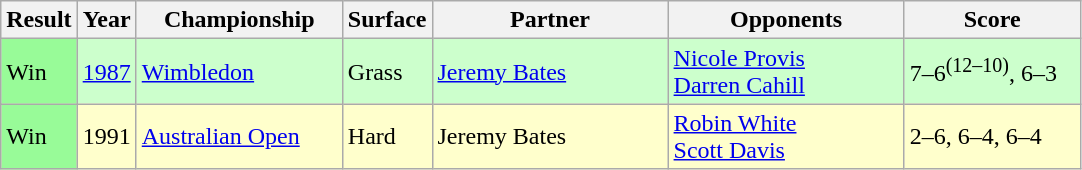<table class="sortable wikitable">
<tr>
<th>Result</th>
<th style="width:30px">Year</th>
<th style="width:130px">Championship</th>
<th style="width:50px">Surface</th>
<th style="width:150px">Partner</th>
<th style="width:150px">Opponents</th>
<th style="width:110px"  class="unsortable">Score</th>
</tr>
<tr bgcolor="#CCFFCC">
<td style="background:#98fb98;">Win</td>
<td><a href='#'>1987</a></td>
<td><a href='#'>Wimbledon</a></td>
<td>Grass</td>
<td> <a href='#'>Jeremy Bates</a></td>
<td> <a href='#'>Nicole Provis</a> <br>  <a href='#'>Darren Cahill</a></td>
<td>7–6<sup>(12–10)</sup>, 6–3</td>
</tr>
<tr bgcolor="#FFFFCC">
<td style="background:#98fb98;">Win</td>
<td>1991</td>
<td><a href='#'>Australian Open</a></td>
<td>Hard</td>
<td> Jeremy Bates</td>
<td> <a href='#'>Robin White</a> <br>  <a href='#'>Scott Davis</a></td>
<td>2–6, 6–4, 6–4</td>
</tr>
</table>
